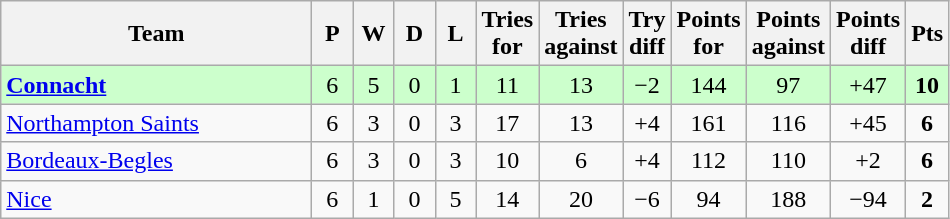<table class="wikitable" style="text-align: center;">
<tr>
<th width="200">Team</th>
<th width="20">P</th>
<th width="20">W</th>
<th width="20">D</th>
<th width="20">L</th>
<th width="20">Tries for</th>
<th width="20">Tries against</th>
<th width="20">Try diff</th>
<th width="20">Points for</th>
<th width="20">Points against</th>
<th width="25">Points diff</th>
<th width="20">Pts</th>
</tr>
<tr bgcolor="#ccffcc">
<td align="left"> <strong><a href='#'>Connacht</a></strong></td>
<td>6</td>
<td>5</td>
<td>0</td>
<td>1</td>
<td>11</td>
<td>13</td>
<td>−2</td>
<td>144</td>
<td>97</td>
<td>+47</td>
<td><strong>10</strong></td>
</tr>
<tr>
<td align="left"> <a href='#'>Northampton Saints</a></td>
<td>6</td>
<td>3</td>
<td>0</td>
<td>3</td>
<td>17</td>
<td>13</td>
<td>+4</td>
<td>161</td>
<td>116</td>
<td>+45</td>
<td><strong>6</strong></td>
</tr>
<tr>
<td align="left"> <a href='#'>Bordeaux-Begles</a></td>
<td>6</td>
<td>3</td>
<td>0</td>
<td>3</td>
<td>10</td>
<td>6</td>
<td>+4</td>
<td>112</td>
<td>110</td>
<td>+2</td>
<td><strong>6</strong></td>
</tr>
<tr>
<td align="left"> <a href='#'>Nice</a></td>
<td>6</td>
<td>1</td>
<td>0</td>
<td>5</td>
<td>14</td>
<td>20</td>
<td>−6</td>
<td>94</td>
<td>188</td>
<td>−94</td>
<td><strong>2</strong></td>
</tr>
</table>
